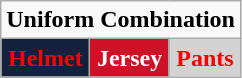<table class="wikitable"  style="display: inline-table;">
<tr>
<td align="center" Colspan="3"><strong>Uniform Combination</strong></td>
</tr>
<tr align="center">
<td style="background:#14213D; color:red"><strong>Helmet</strong></td>
<td style="background:#CE1126; color:white"><strong>Jersey</strong></td>
<td style="background:lightgrey; color:red"><strong>Pants</strong></td>
</tr>
</table>
